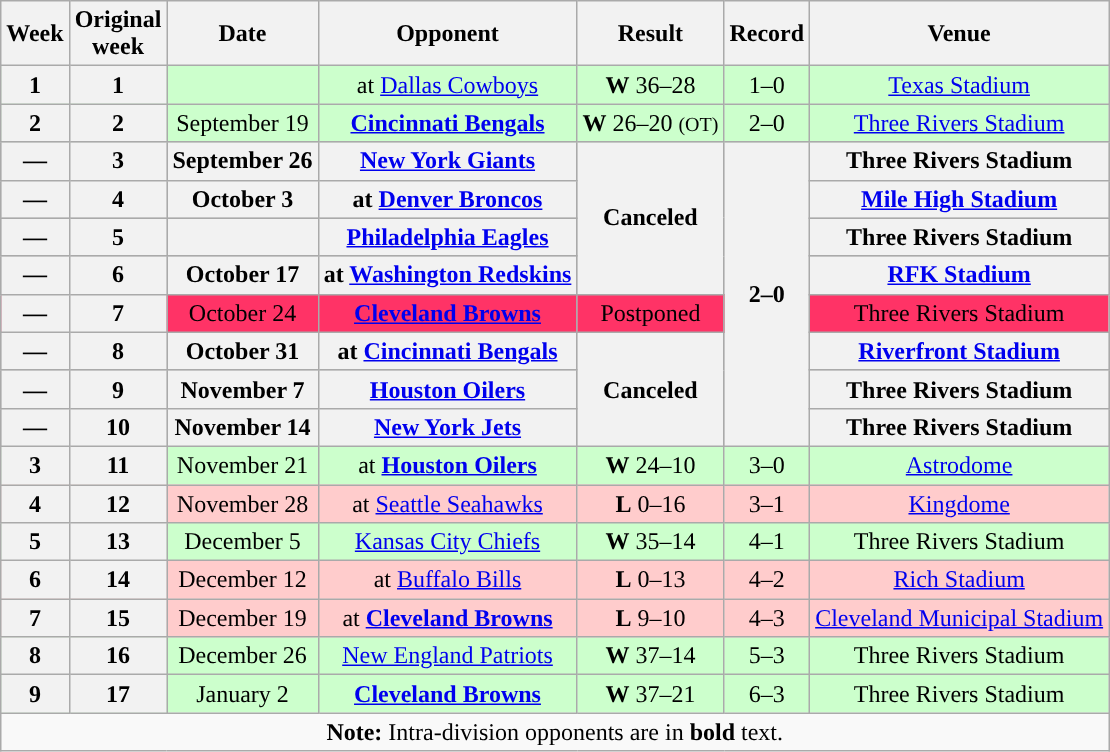<table class="wikitable" style="text-align:center">
<tr>
<th>Week</th>
<th>Original<br>week</th>
<th>Date</th>
<th>Opponent</th>
<th>Result</th>
<th>Record</th>
<th>Venue</th>
</tr>
<tr style="background:#cfc">
<th>1</th>
<th>1</th>
<td></td>
<td>at <a href='#'>Dallas Cowboys</a></td>
<td><strong>W</strong> 36–28</td>
<td>1–0</td>
<td><a href='#'>Texas Stadium</a></td>
</tr>
<tr style="background:#cfc">
<th>2</th>
<th>2</th>
<td>September 19</td>
<td><strong><a href='#'>Cincinnati Bengals</a></strong></td>
<td><strong>W</strong> 26–20 <small>(OT)</small></td>
<td>2–0</td>
<td><a href='#'>Three Rivers Stadium</a></td>
</tr>
<tr style="background:#bababa">
<th>—</th>
<th>3</th>
<th>September 26</th>
<th><a href='#'>New York Giants</a></th>
<th rowspan="4"><strong>Canceled</strong></th>
<th rowspan="8">2–0</th>
<th>Three Rivers Stadium</th>
</tr>
<tr style="background:#bababa">
<th>—</th>
<th>4</th>
<th>October 3</th>
<th>at <a href='#'>Denver Broncos</a></th>
<th><a href='#'>Mile High Stadium</a></th>
</tr>
<tr style="background:#bababa">
<th>—</th>
<th>5</th>
<th></th>
<th><a href='#'>Philadelphia Eagles</a></th>
<th>Three Rivers Stadium</th>
</tr>
<tr style="background:#bababa">
<th>—</th>
<th>6</th>
<th>October 17</th>
<th>at <a href='#'>Washington Redskins</a></th>
<th><a href='#'>RFK Stadium</a></th>
</tr>
<tr style="background:#F36;">
<th>—</th>
<th>7</th>
<td>October 24</td>
<td><strong><a href='#'>Cleveland Browns</a></strong></td>
<td>Postponed</td>
<td>Three Rivers Stadium</td>
</tr>
<tr style="background:#bababa">
<th>—</th>
<th>8</th>
<th>October 31</th>
<th>at <strong><a href='#'>Cincinnati Bengals</a></strong></th>
<th rowspan="3"><strong>Canceled</strong></th>
<th><a href='#'>Riverfront Stadium</a></th>
</tr>
<tr style="background:#bababa">
<th>—</th>
<th>9</th>
<th>November 7</th>
<th><strong><a href='#'>Houston Oilers</a></strong></th>
<th>Three Rivers Stadium</th>
</tr>
<tr style="background:#bababa">
<th>—</th>
<th>10</th>
<th>November 14</th>
<th><a href='#'>New York Jets</a></th>
<th>Three Rivers Stadium</th>
</tr>
<tr style="background:#cfc">
<th>3</th>
<th>11</th>
<td>November 21</td>
<td>at <strong><a href='#'>Houston Oilers</a></strong></td>
<td><strong>W</strong> 24–10</td>
<td>3–0</td>
<td><a href='#'>Astrodome</a></td>
</tr>
<tr style="background:#fcc">
<th>4</th>
<th>12</th>
<td>November 28</td>
<td>at <a href='#'>Seattle Seahawks</a></td>
<td><strong>L</strong> 0–16</td>
<td>3–1</td>
<td><a href='#'>Kingdome</a></td>
</tr>
<tr style="background:#cfc">
<th>5</th>
<th>13</th>
<td>December 5</td>
<td><a href='#'>Kansas City Chiefs</a></td>
<td><strong>W</strong> 35–14</td>
<td>4–1</td>
<td>Three Rivers Stadium</td>
</tr>
<tr style="background:#fcc">
<th>6</th>
<th>14</th>
<td>December 12</td>
<td>at <a href='#'>Buffalo Bills</a></td>
<td><strong>L</strong> 0–13</td>
<td>4–2</td>
<td><a href='#'>Rich Stadium</a></td>
</tr>
<tr style="background:#fcc">
<th>7</th>
<th>15</th>
<td>December 19</td>
<td>at <strong><a href='#'>Cleveland Browns</a></strong></td>
<td><strong>L</strong> 9–10</td>
<td>4–3</td>
<td><a href='#'>Cleveland Municipal Stadium</a></td>
</tr>
<tr style="background:#cfc">
<th>8</th>
<th>16</th>
<td>December 26</td>
<td><a href='#'>New England Patriots</a></td>
<td><strong>W</strong> 37–14</td>
<td>5–3</td>
<td>Three Rivers Stadium</td>
</tr>
<tr style="background:#cfc">
<th>9</th>
<th>17</th>
<td>January 2</td>
<td><strong><a href='#'>Cleveland Browns</a></strong></td>
<td><strong>W</strong> 37–21</td>
<td>6–3</td>
<td>Three Rivers Stadium</td>
</tr>
<tr>
<td colspan="7"><strong>Note:</strong> Intra-division opponents are in <strong>bold</strong> text.</td>
</tr>
</table>
